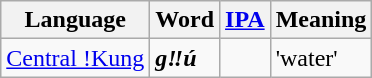<table class="wikitable">
<tr>
<th>Language</th>
<th>Word</th>
<th><a href='#'>IPA</a></th>
<th>Meaning</th>
</tr>
<tr>
<td><a href='#'>Central !Kung</a></td>
<td><strong><em>g‼<strong>ú<em></td>
<td align="center"></td>
<td>'water'</td>
</tr>
</table>
